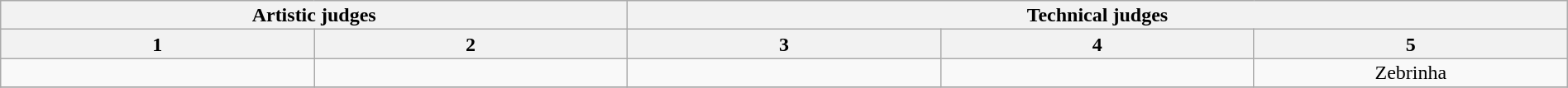<table class="wikitable" style="font-size:100%; line-height:16px; text-align:center" width="100%">
<tr>
<th colspan=2>Artistic judges</th>
<th colspan=3>Technical judges</th>
</tr>
<tr>
<th width="20.0%">1</th>
<th width="20.0%">2</th>
<th width="20.0%">3</th>
<th width="20.0%">4</th>
<th width="20.0%">5</th>
</tr>
<tr>
<td></td>
<td></td>
<td></td>
<td></td>
<td>Zebrinha</td>
</tr>
<tr>
</tr>
</table>
